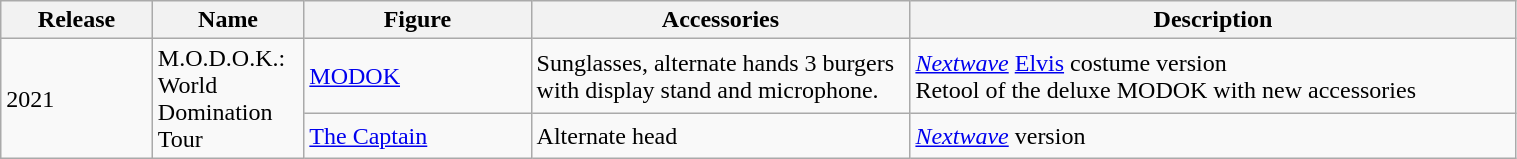<table class="wikitable" style="width:80%;">
<tr>
<th width=10%>Release</th>
<th width=10%>Name</th>
<th width=15%>Figure</th>
<th width=25%>Accessories</th>
<th width=40%>Description</th>
</tr>
<tr>
<td rowspan=2>2021</td>
<td rowspan=2>M.O.D.O.K.: World Domination Tour</td>
<td><a href='#'>MODOK</a></td>
<td>Sunglasses, alternate hands 3 burgers with display stand and microphone.</td>
<td><em><a href='#'>Nextwave</a></em> <a href='#'>Elvis</a> costume version<br>Retool of the deluxe MODOK with new accessories</td>
</tr>
<tr>
<td><a href='#'>The Captain</a></td>
<td>Alternate head</td>
<td><em><a href='#'>Nextwave</a></em> version</td>
</tr>
</table>
